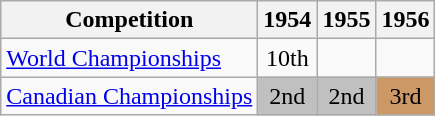<table class="wikitable">
<tr>
<th>Competition</th>
<th>1954</th>
<th>1955</th>
<th>1956</th>
</tr>
<tr>
<td><a href='#'>World Championships</a></td>
<td align="center">10th</td>
<td></td>
<td></td>
</tr>
<tr>
<td><a href='#'>Canadian Championships</a></td>
<td align="center" bgcolor="silver">2nd</td>
<td align="center" bgcolor="silver">2nd</td>
<td align="center" bgcolor="cc9966">3rd</td>
</tr>
</table>
